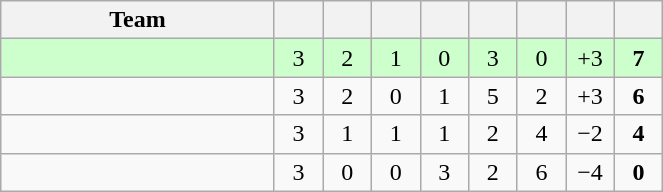<table class="wikitable" style="text-align: center;">
<tr>
<th width="175">Team</th>
<th width="25"></th>
<th width="25"></th>
<th width="25"></th>
<th width="25"></th>
<th width="25"></th>
<th width="25"></th>
<th width="25"></th>
<th width="25"></th>
</tr>
<tr style="background-color:#ccffcc">
<td align=left></td>
<td>3</td>
<td>2</td>
<td>1</td>
<td>0</td>
<td>3</td>
<td>0</td>
<td>+3</td>
<td><strong>7</strong></td>
</tr>
<tr>
<td align=left></td>
<td>3</td>
<td>2</td>
<td>0</td>
<td>1</td>
<td>5</td>
<td>2</td>
<td>+3</td>
<td><strong>6</strong></td>
</tr>
<tr>
<td align=left></td>
<td>3</td>
<td>1</td>
<td>1</td>
<td>1</td>
<td>2</td>
<td>4</td>
<td>−2</td>
<td><strong>4</strong></td>
</tr>
<tr>
<td align=left></td>
<td>3</td>
<td>0</td>
<td>0</td>
<td>3</td>
<td>2</td>
<td>6</td>
<td>−4</td>
<td><strong>0</strong></td>
</tr>
</table>
